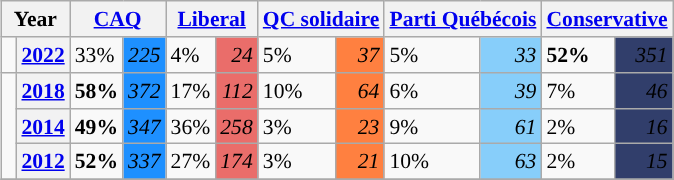<table class="wikitable" style="float:right; width:400; font-size:90%; margin-left:1em;">
<tr>
<th colspan="2" scope="col">Year</th>
<th colspan="2" scope="col"><a href='#'>CAQ</a></th>
<th colspan="2" scope="col"><a href='#'>Liberal</a></th>
<th colspan="2" scope="col"><a href='#'>QC solidaire</a></th>
<th colspan="2" scope="col"><a href='#'>Parti Québécois</a></th>
<th colspan="2" scope="col"><a href='#'>Conservative</a></th>
</tr>
<tr>
<td style="width: 0.25em; background-color: "></td>
<th><a href='#'>2022</a></th>
<td>33%</td>
<td style="text-align:right; background:#1E90FF;"><em>225</em></td>
<td>4%</td>
<td style="text-align:right; background:#EA6D6A;"><em>24</em></td>
<td>5%</td>
<td style="text-align:right; background:#FF8040;"><em>37</em></td>
<td>5%</td>
<td style="text-align:right; background:#87CEFA;"><em>33</em></td>
<td><span><strong>52%</strong></span></td>
<td style="text-align:right; background:#313E6B;"><span><em>351</em></span></td>
</tr>
<tr>
<td rowspan="3" style="width: 0.25em; background-color: "></td>
<th><a href='#'>2018</a></th>
<td><strong>58%</strong></td>
<td style="text-align:right; background:#1E90FF;"><em>372</em></td>
<td>17%</td>
<td style="text-align:right; background:#EA6D6A;"><em>112</em></td>
<td>10%</td>
<td style="text-align:right; background:#FF8040;"><em>64</em></td>
<td>6%</td>
<td style="text-align:right; background:#87CEFA;"><em>39</em></td>
<td><span>7%</span></td>
<td style="text-align:right; background:#313E6B;"><span><em>46</em></span></td>
</tr>
<tr>
<th><a href='#'>2014</a></th>
<td><strong>49%</strong></td>
<td style="text-align:right; background:#1E90FF;"><em>347</em></td>
<td>36%</td>
<td style="text-align:right; background:#EA6D6A;"><em>258</em></td>
<td>3%</td>
<td style="text-align:right; background:#FF8040;"><em>23</em></td>
<td>9%</td>
<td style="text-align:right; background:#87CEFA;"><em>61</em></td>
<td><span>2%</span></td>
<td style="text-align:right; background:#313E6B;"><span><em>16</em></span></td>
</tr>
<tr>
<th><a href='#'>2012</a></th>
<td><strong>52%</strong></td>
<td style="text-align:right; background:#1E90FF;"><em>337</em></td>
<td>27%</td>
<td style="text-align:right; background:#EA6D6A;"><em>174</em></td>
<td>3%</td>
<td style="text-align:right; background:#FF8040;"><em>21</em></td>
<td>10%</td>
<td style="text-align:right; background:#87CEFA;"><em>63</em></td>
<td><span>2%</span></td>
<td style="text-align:right; background:#313E6B;"><span><em>15</em></span></td>
</tr>
<tr>
</tr>
</table>
